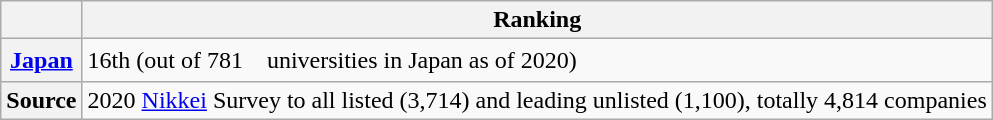<table class="wikitable">
<tr>
<th></th>
<th>Ranking</th>
</tr>
<tr>
<th><a href='#'>Japan</a></th>
<td>16th (out of 781　universities in Japan as of 2020)</td>
</tr>
<tr>
<th>Source</th>
<td>2020 <a href='#'>Nikkei</a> Survey to all listed (3,714) and leading unlisted (1,100), totally 4,814 companies</td>
</tr>
</table>
